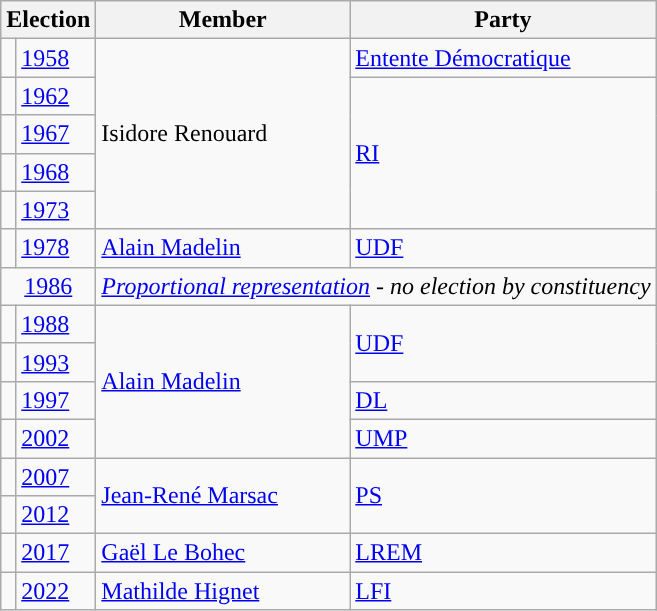<table class="wikitable">
<tr>
<th colspan="2">Election</th>
<th>Member</th>
<th>Party</th>
</tr>
<tr>
<td style="color:inherit;background-color: "></td>
<td><a href='#'>1958</a></td>
<td rowspan="5">Isidore Renouard</td>
<td><a href='#'>Entente Démocratique</a></td>
</tr>
<tr>
<td style="color:inherit;background-color: "></td>
<td><a href='#'>1962</a></td>
<td rowspan="4"><a href='#'>RI</a></td>
</tr>
<tr>
<td style="color:inherit;background-color: "></td>
<td><a href='#'>1967</a></td>
</tr>
<tr>
<td style="color:inherit;background-color: "></td>
<td><a href='#'>1968</a></td>
</tr>
<tr>
<td style="color:inherit;background-color: "></td>
<td><a href='#'>1973</a></td>
</tr>
<tr>
<td style="color:inherit;background-color: "></td>
<td><a href='#'>1978</a></td>
<td><a href='#'>Alain Madelin</a></td>
<td><a href='#'>UDF</a></td>
</tr>
<tr>
<td colspan="2" align="center"><a href='#'>1986</a></td>
<td colspan="2"><em><a href='#'>Proportional representation</a> - no election by constituency</em></td>
</tr>
<tr>
<td style="color:inherit;background-color: "></td>
<td><a href='#'>1988</a></td>
<td rowspan="4"><a href='#'>Alain Madelin</a></td>
<td rowspan="2"><a href='#'>UDF</a></td>
</tr>
<tr>
<td style="color:inherit;background-color: "></td>
<td><a href='#'>1993</a></td>
</tr>
<tr>
<td style="color:inherit;background-color: "></td>
<td><a href='#'>1997</a></td>
<td><a href='#'>DL</a></td>
</tr>
<tr>
<td style="color:inherit;background-color: "></td>
<td><a href='#'>2002</a></td>
<td><a href='#'>UMP</a></td>
</tr>
<tr>
<td style="color:inherit;background-color: "></td>
<td><a href='#'>2007</a></td>
<td rowspan=2><a href='#'>Jean-René Marsac</a></td>
<td rowspan=2><a href='#'>PS</a></td>
</tr>
<tr>
<td style="color:inherit;background-color: "></td>
<td><a href='#'>2012</a></td>
</tr>
<tr>
<td style="color:inherit;background-color: "></td>
<td><a href='#'>2017</a></td>
<td><a href='#'>Gaël Le Bohec</a></td>
<td><a href='#'>LREM</a></td>
</tr>
<tr>
<td style="color:inherit;background-color: "></td>
<td><a href='#'>2022</a></td>
<td><a href='#'>Mathilde Hignet</a></td>
<td><a href='#'>LFI</a></td>
</tr>
</table>
